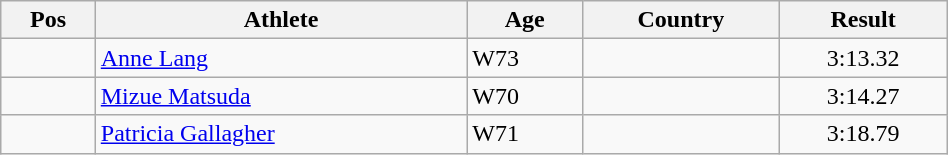<table class="wikitable"  style="text-align:center; width:50%;">
<tr>
<th>Pos</th>
<th>Athlete</th>
<th>Age</th>
<th>Country</th>
<th>Result</th>
</tr>
<tr>
<td align=center></td>
<td align=left><a href='#'>Anne Lang</a></td>
<td align=left>W73</td>
<td align=left></td>
<td>3:13.32</td>
</tr>
<tr>
<td align=center></td>
<td align=left><a href='#'>Mizue Matsuda</a></td>
<td align=left>W70</td>
<td align=left></td>
<td>3:14.27</td>
</tr>
<tr>
<td align=center></td>
<td align=left><a href='#'>Patricia Gallagher</a></td>
<td align=left>W71</td>
<td align=left></td>
<td>3:18.79</td>
</tr>
</table>
